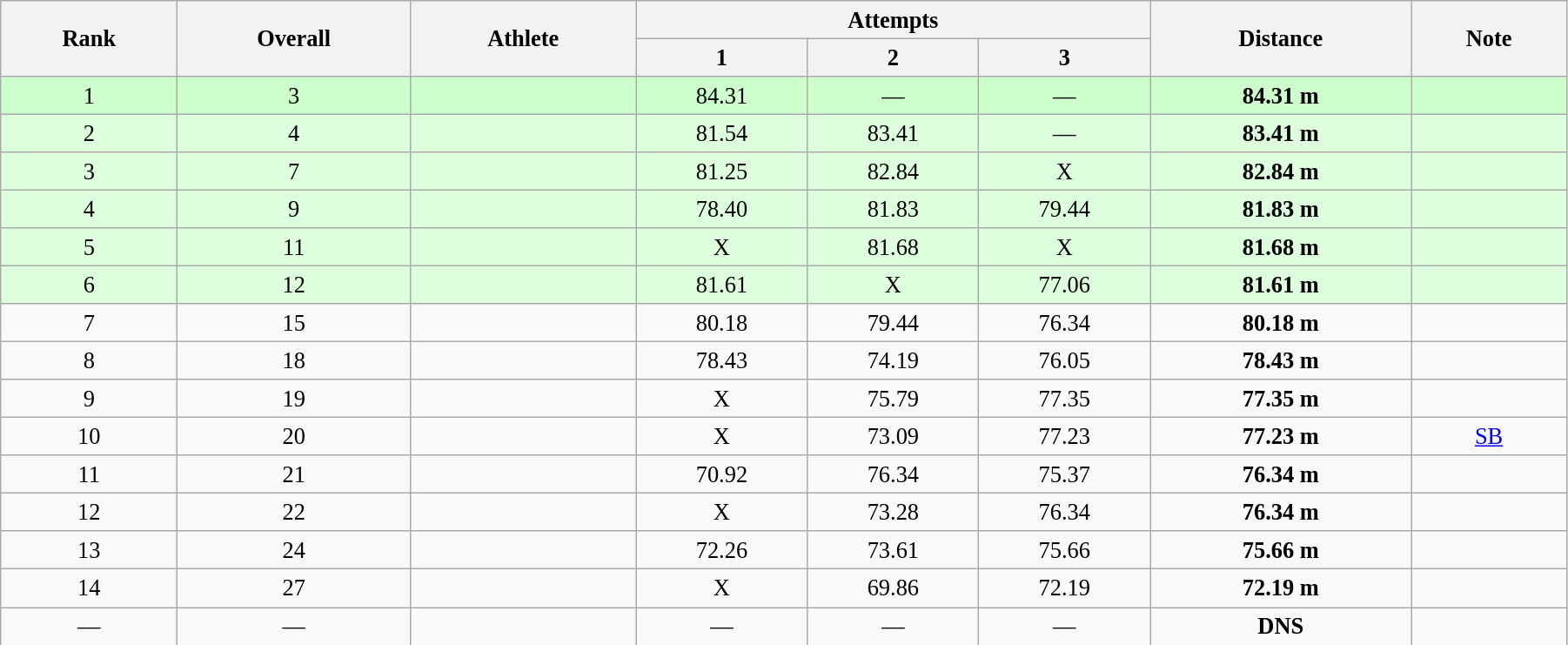<table class="wikitable" style=" text-align:center; font-size:110%;" width="95%">
<tr>
<th rowspan="2">Rank</th>
<th rowspan="2">Overall</th>
<th rowspan="2">Athlete</th>
<th colspan="3">Attempts</th>
<th rowspan="2">Distance</th>
<th rowspan="2">Note</th>
</tr>
<tr>
<th>1</th>
<th>2</th>
<th>3</th>
</tr>
<tr style="background:#ccffcc;">
<td>1</td>
<td>3</td>
<td align=left></td>
<td>84.31</td>
<td>—</td>
<td>—</td>
<td><strong>84.31 m</strong></td>
<td></td>
</tr>
<tr style="background:#ddffdd;">
<td>2</td>
<td>4</td>
<td align=left></td>
<td>81.54</td>
<td>83.41</td>
<td>—</td>
<td><strong>83.41 m</strong></td>
<td></td>
</tr>
<tr style="background:#ddffdd;">
<td>3</td>
<td>7</td>
<td align=left></td>
<td>81.25</td>
<td>82.84</td>
<td>X</td>
<td><strong>82.84 m</strong></td>
<td></td>
</tr>
<tr style="background:#ddffdd;">
<td>4</td>
<td>9</td>
<td align=left></td>
<td>78.40</td>
<td>81.83</td>
<td>79.44</td>
<td><strong>81.83 m</strong></td>
<td></td>
</tr>
<tr style="background:#ddffdd;">
<td>5</td>
<td>11</td>
<td align=left></td>
<td>X</td>
<td>81.68</td>
<td>X</td>
<td><strong>81.68 m </strong></td>
<td></td>
</tr>
<tr style="background:#ddffdd;">
<td>6</td>
<td>12</td>
<td align=left></td>
<td>81.61</td>
<td>X</td>
<td>77.06</td>
<td><strong>81.61 m</strong></td>
<td></td>
</tr>
<tr>
<td>7</td>
<td>15</td>
<td align=left></td>
<td>80.18</td>
<td>79.44</td>
<td>76.34</td>
<td><strong>80.18 m</strong></td>
<td></td>
</tr>
<tr>
<td>8</td>
<td>18</td>
<td align=left></td>
<td>78.43</td>
<td>74.19</td>
<td>76.05</td>
<td><strong>78.43 m </strong></td>
<td></td>
</tr>
<tr>
<td>9</td>
<td>19</td>
<td align=left></td>
<td>X</td>
<td>75.79</td>
<td>77.35</td>
<td><strong>77.35 m</strong></td>
<td></td>
</tr>
<tr>
<td>10</td>
<td>20</td>
<td align=left></td>
<td>X</td>
<td>73.09</td>
<td>77.23</td>
<td><strong>77.23 m</strong></td>
<td><a href='#'>SB</a></td>
</tr>
<tr>
<td>11</td>
<td>21</td>
<td align=left></td>
<td>70.92</td>
<td>76.34</td>
<td>75.37</td>
<td><strong>76.34 m </strong></td>
<td></td>
</tr>
<tr>
<td>12</td>
<td>22</td>
<td align=left></td>
<td>X</td>
<td>73.28</td>
<td>76.34</td>
<td><strong>76.34 m</strong></td>
<td></td>
</tr>
<tr>
<td>13</td>
<td>24</td>
<td align=left></td>
<td>72.26</td>
<td>73.61</td>
<td>75.66</td>
<td><strong>75.66 m</strong></td>
<td></td>
</tr>
<tr>
<td>14</td>
<td>27</td>
<td align=left></td>
<td>X</td>
<td>69.86</td>
<td>72.19</td>
<td><strong>72.19 m</strong></td>
<td></td>
</tr>
<tr>
<td>—</td>
<td>—</td>
<td align=left></td>
<td>—</td>
<td>—</td>
<td>—</td>
<td><strong>DNS</strong></td>
<td></td>
</tr>
</table>
